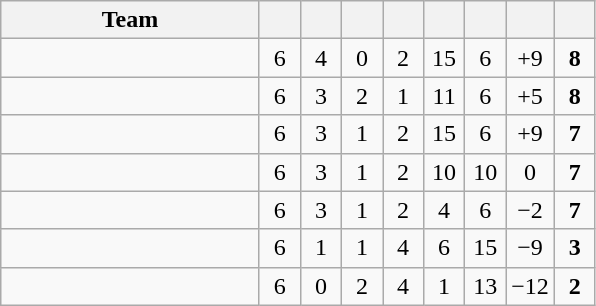<table class="wikitable" style="text-align:center">
<tr>
<th width=165>Team</th>
<th width=20></th>
<th width=20></th>
<th width=20></th>
<th width=20></th>
<th width=20></th>
<th width=20></th>
<th width=20></th>
<th width=20></th>
</tr>
<tr>
<td align=left></td>
<td>6</td>
<td>4</td>
<td>0</td>
<td>2</td>
<td>15</td>
<td>6</td>
<td>+9</td>
<td><strong>8</strong></td>
</tr>
<tr>
<td align=left></td>
<td>6</td>
<td>3</td>
<td>2</td>
<td>1</td>
<td>11</td>
<td>6</td>
<td>+5</td>
<td><strong>8</strong></td>
</tr>
<tr>
<td align=left></td>
<td>6</td>
<td>3</td>
<td>1</td>
<td>2</td>
<td>15</td>
<td>6</td>
<td>+9</td>
<td><strong>7</strong></td>
</tr>
<tr>
<td align=left></td>
<td>6</td>
<td>3</td>
<td>1</td>
<td>2</td>
<td>10</td>
<td>10</td>
<td>0</td>
<td><strong>7</strong></td>
</tr>
<tr>
<td align=left></td>
<td>6</td>
<td>3</td>
<td>1</td>
<td>2</td>
<td>4</td>
<td>6</td>
<td>−2</td>
<td><strong>7</strong></td>
</tr>
<tr>
<td align=left></td>
<td>6</td>
<td>1</td>
<td>1</td>
<td>4</td>
<td>6</td>
<td>15</td>
<td>−9</td>
<td><strong>3</strong></td>
</tr>
<tr>
<td align=left></td>
<td>6</td>
<td>0</td>
<td>2</td>
<td>4</td>
<td>1</td>
<td>13</td>
<td>−12</td>
<td><strong>2</strong></td>
</tr>
</table>
